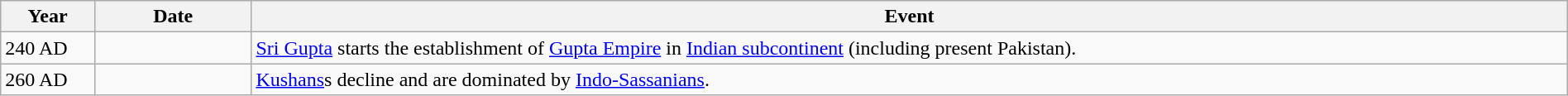<table class="wikitable" style="width:100%">
<tr>
<th style="width:6%">Year</th>
<th style="width:10%">Date</th>
<th>Event</th>
</tr>
<tr>
<td>240 AD</td>
<td></td>
<td><a href='#'>Sri Gupta</a> starts the establishment of <a href='#'>Gupta Empire</a> in <a href='#'>Indian subcontinent</a> (including present Pakistan).</td>
</tr>
<tr>
<td>260 AD</td>
<td></td>
<td><a href='#'>Kushans</a>s decline and are dominated by <a href='#'>Indo-Sassanians</a>.</td>
</tr>
</table>
